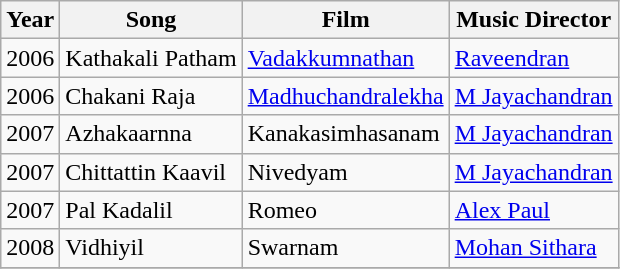<table class = "sortable wikitable">
<tr>
<th>Year</th>
<th>Song</th>
<th>Film</th>
<th>Music Director</th>
</tr>
<tr>
<td>2006</td>
<td>Kathakali Patham</td>
<td><a href='#'>Vadakkumnathan</a></td>
<td><a href='#'>Raveendran</a></td>
</tr>
<tr>
<td>2006</td>
<td>Chakani Raja</td>
<td><a href='#'>Madhuchandralekha</a></td>
<td><a href='#'>M Jayachandran</a></td>
</tr>
<tr>
<td>2007</td>
<td>Azhakaarnna</td>
<td>Kanakasimhasanam</td>
<td><a href='#'>M Jayachandran</a></td>
</tr>
<tr>
<td>2007</td>
<td>Chittattin Kaavil</td>
<td>Nivedyam</td>
<td><a href='#'>M Jayachandran</a></td>
</tr>
<tr>
<td>2007</td>
<td>Pal Kadalil</td>
<td>Romeo</td>
<td><a href='#'>Alex Paul</a></td>
</tr>
<tr>
<td>2008</td>
<td>Vidhiyil</td>
<td>Swarnam</td>
<td><a href='#'>Mohan Sithara</a></td>
</tr>
<tr>
</tr>
</table>
